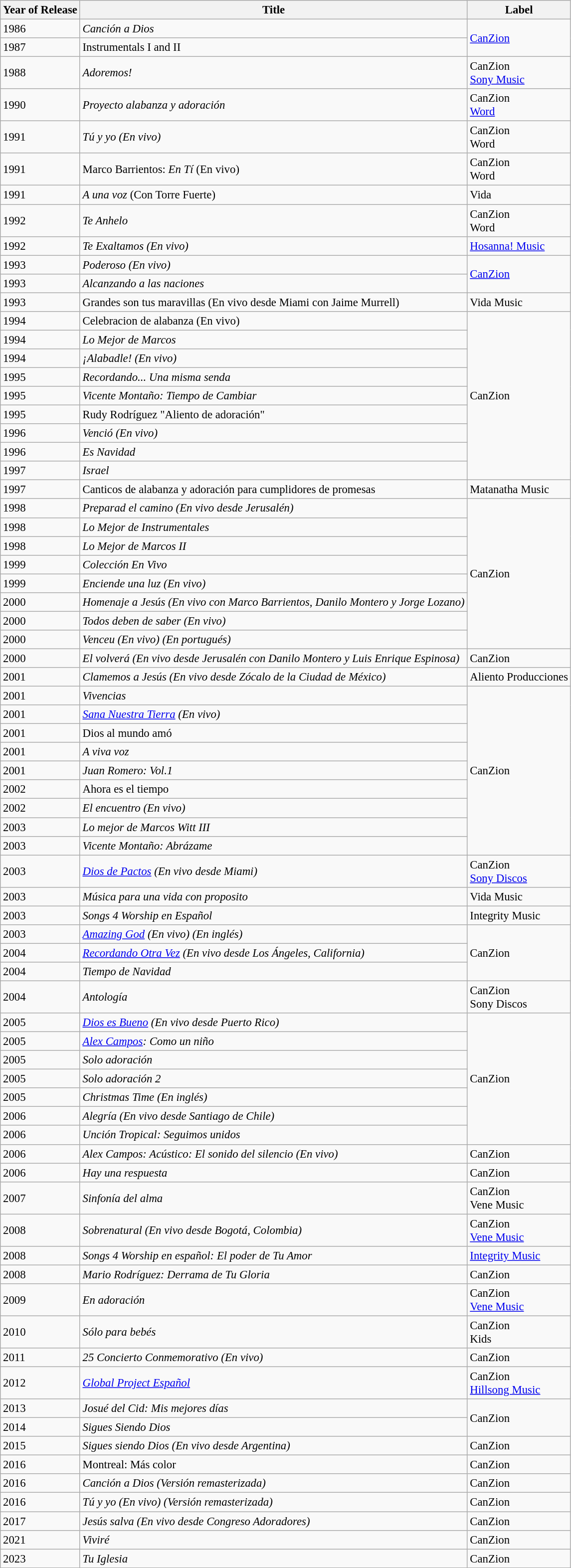<table class="wikitable" style="font-size: 95%;">
<tr>
<th>Year of Release</th>
<th>Title</th>
<th>Label</th>
</tr>
<tr>
<td>1986</td>
<td><em>Canción a Dios</em></td>
<td rowspan="2"><a href='#'>CanZion</a></td>
</tr>
<tr>
<td>1987</td>
<td>Instrumentals I and II</td>
</tr>
<tr>
<td>1988</td>
<td><em>Adoremos!</em></td>
<td>CanZion<br><a href='#'>Sony Music</a></td>
</tr>
<tr>
<td>1990</td>
<td><em>Proyecto alabanza y adoración</em></td>
<td>CanZion<br><a href='#'>Word</a></td>
</tr>
<tr>
<td>1991</td>
<td><em>Tú y yo (En vivo)</em></td>
<td>CanZion<br>Word</td>
</tr>
<tr>
<td>1991</td>
<td>Marco Barrientos: <em>En Tí</em> (En vivo)</td>
<td>CanZion<br>Word</td>
</tr>
<tr>
<td>1991</td>
<td><em>A una voz</em> (Con Torre Fuerte)</td>
<td>Vida</td>
</tr>
<tr>
<td>1992</td>
<td><em>Te Anhelo</em></td>
<td>CanZion<br>Word</td>
</tr>
<tr>
<td>1992</td>
<td><em>Te Exaltamos (En vivo)</em></td>
<td><a href='#'>Hosanna! Music</a></td>
</tr>
<tr>
<td>1993</td>
<td><em>Poderoso (En vivo)</em></td>
<td rowspan="2"><a href='#'>CanZion</a></td>
</tr>
<tr>
<td>1993</td>
<td><em>Alcanzando a las naciones</em></td>
</tr>
<tr>
<td>1993</td>
<td>Grandes son tus maravillas (En vivo desde Miami con Jaime Murrell)</td>
<td>Vida Music</td>
</tr>
<tr>
<td>1994</td>
<td>Celebracion de alabanza (En vivo)</td>
<td rowspan="9">CanZion</td>
</tr>
<tr>
<td>1994</td>
<td><em>Lo Mejor de Marcos</em></td>
</tr>
<tr>
<td>1994</td>
<td><em>¡Alabadle! (En vivo)</em></td>
</tr>
<tr>
<td>1995</td>
<td><em>Recordando... Una misma senda</em></td>
</tr>
<tr>
<td>1995</td>
<td><em>Vicente Montaño: Tiempo de Cambiar</em></td>
</tr>
<tr>
<td>1995</td>
<td>Rudy Rodríguez "Aliento de adoración"</td>
</tr>
<tr>
<td>1996</td>
<td><em>Venció (En vivo)</em></td>
</tr>
<tr>
<td>1996</td>
<td><em>Es Navidad</em></td>
</tr>
<tr>
<td>1997</td>
<td><em>Israel</em></td>
</tr>
<tr>
<td>1997</td>
<td>Canticos de alabanza y adoración para cumplidores de promesas</td>
<td>Matanatha Music</td>
</tr>
<tr>
<td>1998</td>
<td><em>Preparad el camino (En vivo desde Jerusalén)</em></td>
<td rowspan="8">CanZion</td>
</tr>
<tr>
<td>1998</td>
<td><em>Lo Mejor de Instrumentales</em></td>
</tr>
<tr>
<td>1998</td>
<td><em>Lo Mejor de Marcos II</em></td>
</tr>
<tr>
<td>1999</td>
<td><em>Colección En Vivo</em></td>
</tr>
<tr>
<td>1999</td>
<td><em>Enciende una luz (En vivo)</em></td>
</tr>
<tr>
<td>2000</td>
<td><em>Homenaje a Jesús (En vivo con Marco Barrientos, Danilo Montero y Jorge Lozano)</em></td>
</tr>
<tr>
<td>2000</td>
<td><em>Todos deben de saber (En vivo)</em></td>
</tr>
<tr>
<td>2000</td>
<td><em>Venceu (En vivo) (En portugués)</em></td>
</tr>
<tr>
<td>2000</td>
<td><em>El volverá (En vivo desde Jerusalén con Danilo Montero y Luis Enrique Espinosa)</em></td>
<td>CanZion</td>
</tr>
<tr>
<td>2001</td>
<td><em>Clamemos a Jesús (En vivo desde Zócalo de la Ciudad de México)</em></td>
<td>Aliento Producciones</td>
</tr>
<tr>
<td>2001</td>
<td><em>Vivencias</em></td>
<td rowspan="9">CanZion</td>
</tr>
<tr>
<td>2001</td>
<td><em><a href='#'>Sana Nuestra Tierra</a> (En vivo)</em></td>
</tr>
<tr>
<td>2001</td>
<td>Dios al mundo amó</td>
</tr>
<tr>
<td>2001</td>
<td><em>A viva voz</em></td>
</tr>
<tr>
<td>2001</td>
<td><em>Juan Romero: Vol.1</em></td>
</tr>
<tr>
<td>2002</td>
<td>Ahora es el tiempo</td>
</tr>
<tr>
<td>2002</td>
<td><em>El encuentro (En vivo)</em></td>
</tr>
<tr>
<td>2003</td>
<td><em>Lo mejor de Marcos Witt III</em></td>
</tr>
<tr>
<td>2003</td>
<td><em>Vicente Montaño: Abrázame</em></td>
</tr>
<tr>
<td>2003</td>
<td><em><a href='#'>Dios de Pactos</a> (En vivo desde Miami)</em></td>
<td>CanZion<br><a href='#'>Sony Discos</a></td>
</tr>
<tr>
<td>2003</td>
<td><em>Música para una vida con proposito</em></td>
<td>Vida Music</td>
</tr>
<tr>
<td>2003</td>
<td><em>Songs 4 Worship en Español</em></td>
<td>Integrity Music</td>
</tr>
<tr>
<td>2003</td>
<td><em><a href='#'>Amazing God</a> (En vivo) (En inglés)</em></td>
<td rowspan="3">CanZion</td>
</tr>
<tr>
<td>2004</td>
<td><em><a href='#'>Recordando Otra Vez</a> (En vivo desde Los Ángeles, California)</em></td>
</tr>
<tr>
<td>2004</td>
<td><em>Tiempo de Navidad</em></td>
</tr>
<tr>
<td>2004</td>
<td><em>Antología</em></td>
<td>CanZion<br>Sony Discos</td>
</tr>
<tr>
<td>2005</td>
<td><em><a href='#'>Dios es Bueno</a> (En vivo desde Puerto Rico)</em></td>
<td rowspan="7">CanZion</td>
</tr>
<tr>
<td>2005</td>
<td><em><a href='#'>Alex Campos</a>: Como un niño</em></td>
</tr>
<tr>
<td>2005</td>
<td><em>Solo adoración</em></td>
</tr>
<tr>
<td>2005</td>
<td><em>Solo adoración 2</em></td>
</tr>
<tr>
<td>2005</td>
<td><em>Christmas Time (En inglés)</em></td>
</tr>
<tr>
<td>2006</td>
<td><em>Alegría (En vivo desde Santiago de Chile)</em></td>
</tr>
<tr>
<td>2006</td>
<td><em>Unción Tropical: Seguimos unidos</em></td>
</tr>
<tr>
<td>2006</td>
<td><em>Alex Campos: Acústico: El sonido del silencio (En vivo)</em></td>
<td>CanZion</td>
</tr>
<tr>
<td>2006</td>
<td><em>Hay una respuesta</em></td>
<td>CanZion</td>
</tr>
<tr>
<td>2007</td>
<td><em>Sinfonía del alma</em></td>
<td>CanZion<br>Vene Music</td>
</tr>
<tr>
<td>2008</td>
<td><em>Sobrenatural (En vivo desde Bogotá, Colombia)</em></td>
<td>CanZion<br><a href='#'>Vene Music</a></td>
</tr>
<tr>
<td>2008</td>
<td><em>Songs 4 Worship en español: El poder de Tu Amor</em></td>
<td><a href='#'>Integrity Music</a></td>
</tr>
<tr>
<td>2008</td>
<td><em>Mario Rodríguez: Derrama de Tu Gloria</em></td>
<td>CanZion</td>
</tr>
<tr>
<td>2009</td>
<td><em>En adoración</em></td>
<td>CanZion<br><a href='#'>Vene Music</a></td>
</tr>
<tr>
<td>2010</td>
<td><em>Sólo para bebés</em></td>
<td>CanZion<br> Kids</td>
</tr>
<tr>
<td>2011</td>
<td><em>25 Concierto Conmemorativo (En vivo)</em></td>
<td>CanZion</td>
</tr>
<tr>
<td>2012</td>
<td><em><a href='#'>Global Project Español</a></em></td>
<td>CanZion<br><a href='#'>Hillsong Music</a></td>
</tr>
<tr>
<td>2013</td>
<td><em>Josué del Cid: Mis mejores días</em></td>
<td rowspan="2">CanZion</td>
</tr>
<tr>
<td>2014</td>
<td><em>Sigues Siendo Dios</em></td>
</tr>
<tr>
<td>2015</td>
<td><em>Sigues siendo Dios (En vivo desde Argentina)</em></td>
<td>CanZion</td>
</tr>
<tr>
<td>2016</td>
<td>Montreal: Más color</td>
<td>CanZion</td>
</tr>
<tr>
<td>2016</td>
<td><em>Canción a Dios (Versión remasterizada)</em></td>
<td>CanZion</td>
</tr>
<tr>
<td>2016</td>
<td><em>Tú y yo (En vivo) (Versión remasterizada)</em></td>
<td>CanZion</td>
</tr>
<tr>
<td>2017</td>
<td><em>Jesús salva (En vivo desde Congreso Adoradores)</em></td>
<td>CanZion</td>
</tr>
<tr>
<td>2021</td>
<td><em>Viviré</em></td>
<td>CanZion</td>
</tr>
<tr>
<td>2023</td>
<td><em>Tu Iglesia</em></td>
<td>CanZion</td>
</tr>
</table>
